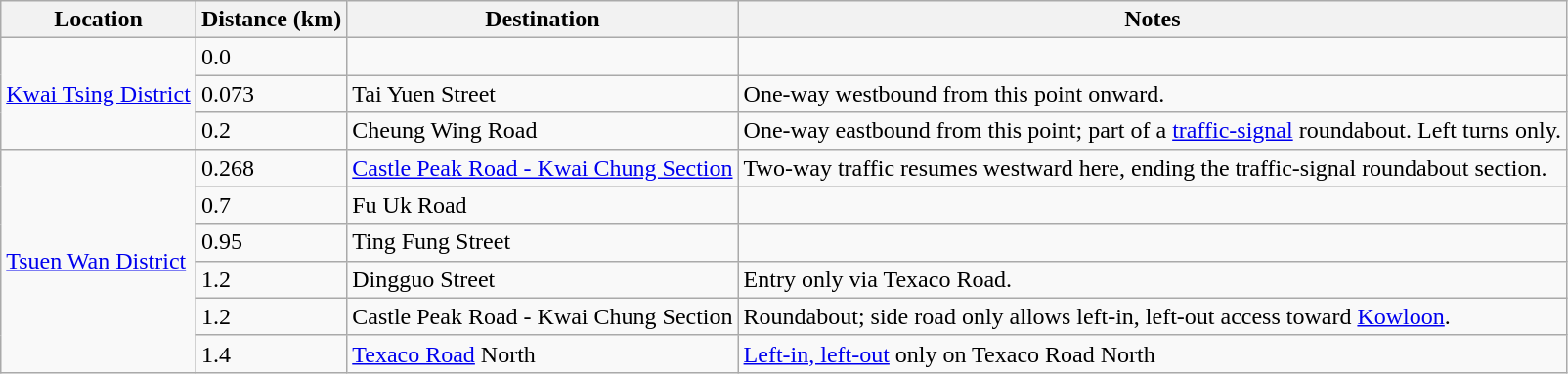<table class="wikitable">
<tr>
<th>Location</th>
<th>Distance (km)</th>
<th>Destination</th>
<th>Notes</th>
</tr>
<tr>
<td rowspan="3"><a href='#'>Kwai Tsing District</a></td>
<td>0.0</td>
<td></td>
<td></td>
</tr>
<tr>
<td>0.073</td>
<td>Tai Yuen Street</td>
<td>One-way westbound from this point onward.</td>
</tr>
<tr>
<td>0.2</td>
<td>Cheung Wing Road</td>
<td>One-way eastbound from this point; part of a <a href='#'>traffic-signal</a> roundabout. Left turns only.</td>
</tr>
<tr>
<td rowspan="6"><a href='#'>Tsuen Wan District</a></td>
<td>0.268</td>
<td><a href='#'>Castle Peak Road - Kwai Chung Section</a></td>
<td>Two-way traffic resumes westward here, ending the traffic-signal roundabout section.</td>
</tr>
<tr>
<td>0.7</td>
<td>Fu Uk Road</td>
<td></td>
</tr>
<tr>
<td>0.95</td>
<td>Ting Fung Street</td>
<td></td>
</tr>
<tr>
<td>1.2</td>
<td>Dingguo Street</td>
<td>Entry only via Texaco Road.</td>
</tr>
<tr>
<td>1.2</td>
<td>Castle Peak Road - Kwai Chung Section</td>
<td>Roundabout; side road only allows left-in, left-out access toward <a href='#'>Kowloon</a>.</td>
</tr>
<tr>
<td>1.4</td>
<td><a href='#'>Texaco Road</a> North</td>
<td><a href='#'>Left-in, left-out</a> only on Texaco Road North</td>
</tr>
</table>
